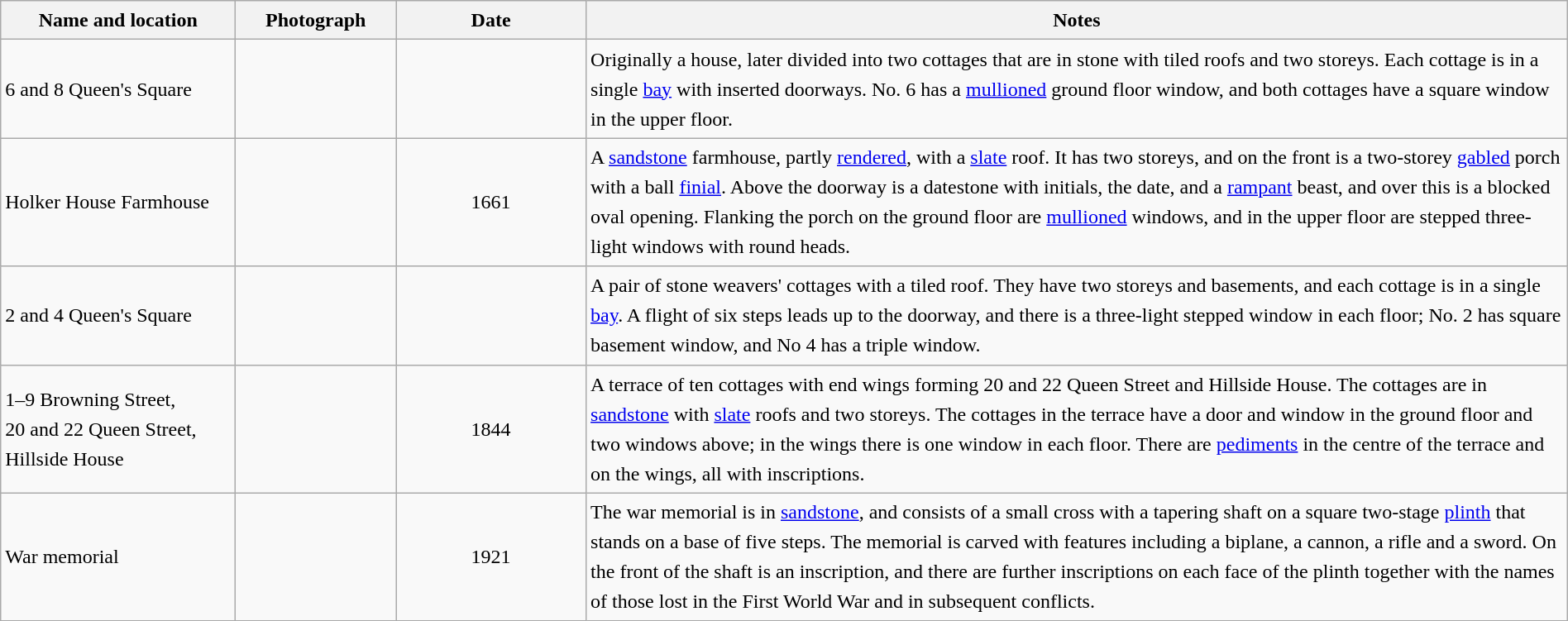<table class="wikitable sortable plainrowheaders" style="width:100%;border:0px;text-align:left;line-height:150%;">
<tr>
<th scope="col"  style="width:150px">Name and location</th>
<th scope="col"  style="width:100px" class="unsortable">Photograph</th>
<th scope="col"  style="width:120px">Date</th>
<th scope="col"  style="width:650px" class="unsortable">Notes</th>
</tr>
<tr>
<td>6 and 8 Queen's Square<br><small></small></td>
<td></td>
<td align="center"></td>
<td>Originally a house, later divided into two cottages that are in stone with tiled roofs and two storeys.  Each cottage is in a single <a href='#'>bay</a> with inserted doorways. No. 6 has a <a href='#'>mullioned</a> ground floor window, and both cottages have a square window in the upper floor.</td>
</tr>
<tr>
<td>Holker House Farmhouse<br><small></small></td>
<td></td>
<td align="center">1661</td>
<td>A <a href='#'>sandstone</a> farmhouse, partly <a href='#'>rendered</a>, with a <a href='#'>slate</a> roof.  It has two storeys, and on the front is a two-storey <a href='#'>gabled</a> porch with a ball <a href='#'>finial</a>.  Above the doorway is a datestone with initials, the date, and a <a href='#'>rampant</a> beast, and over this is a blocked oval opening.  Flanking the porch on the ground floor are <a href='#'>mullioned</a> windows, and in the upper floor are stepped three-light windows with round heads.</td>
</tr>
<tr>
<td>2 and 4 Queen's Square<br><small></small></td>
<td></td>
<td align="center"></td>
<td>A pair of stone weavers' cottages with a tiled roof.  They have two storeys and basements, and each cottage is in a single <a href='#'>bay</a>.  A flight of six steps leads up to the doorway, and there is a three-light stepped window in each floor; No. 2 has square basement window, and No 4 has a triple window.</td>
</tr>
<tr>
<td>1–9 Browning Street,<br>20 and 22 Queen Street,<br>Hillside House<br><small></small></td>
<td></td>
<td align="center">1844</td>
<td>A terrace of ten cottages with end wings forming 20 and 22 Queen Street and Hillside House.  The cottages are in <a href='#'>sandstone</a> with <a href='#'>slate</a> roofs and two storeys.  The cottages in the terrace have a door and window in the ground floor and two windows above; in the wings there is one window in each floor.  There are <a href='#'>pediments</a> in the centre of the terrace and on the wings, all with inscriptions.</td>
</tr>
<tr>
<td>War memorial<br><small></small></td>
<td></td>
<td align="center">1921</td>
<td>The war memorial is in <a href='#'>sandstone</a>, and consists of a small cross with a tapering shaft on a square two-stage <a href='#'>plinth</a> that stands on a base of five steps.  The memorial is carved with features including a biplane, a cannon, a rifle and a sword.  On the front of the shaft is an inscription, and there are further inscriptions on each face of the plinth together with the names of those lost in the First World War and in subsequent conflicts.</td>
</tr>
<tr>
</tr>
</table>
